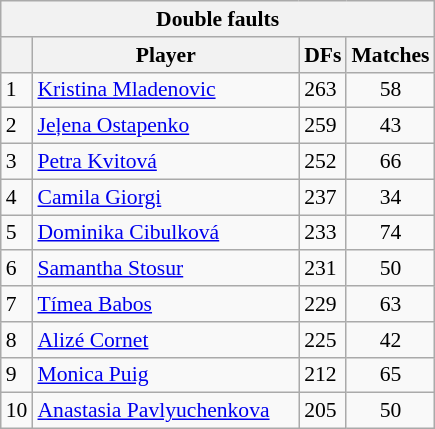<table class="wikitable sortable" style=font-size:90%>
<tr>
<th colspan=4>Double faults</th>
</tr>
<tr>
<th></th>
<th width=171>Player</th>
<th width=20>DFs</th>
<th>Matches</th>
</tr>
<tr>
<td>1</td>
<td> <a href='#'>Kristina Mladenovic</a></td>
<td>263</td>
<td align=center>58</td>
</tr>
<tr>
<td>2</td>
<td> <a href='#'>Jeļena Ostapenko</a></td>
<td>259</td>
<td align=center>43</td>
</tr>
<tr>
<td>3</td>
<td> <a href='#'>Petra Kvitová</a></td>
<td>252</td>
<td align=center>66</td>
</tr>
<tr>
<td>4</td>
<td> <a href='#'>Camila Giorgi</a></td>
<td>237</td>
<td align=center>34</td>
</tr>
<tr>
<td>5</td>
<td> <a href='#'>Dominika Cibulková</a></td>
<td>233</td>
<td align=center>74</td>
</tr>
<tr>
<td>6</td>
<td> <a href='#'>Samantha Stosur</a></td>
<td>231</td>
<td align=center>50</td>
</tr>
<tr>
<td>7</td>
<td> <a href='#'>Tímea Babos</a></td>
<td>229</td>
<td align=center>63</td>
</tr>
<tr>
<td>8</td>
<td> <a href='#'>Alizé Cornet</a></td>
<td>225</td>
<td align=center>42</td>
</tr>
<tr>
<td>9</td>
<td> <a href='#'>Monica Puig</a></td>
<td>212</td>
<td align=center>65</td>
</tr>
<tr>
<td>10</td>
<td> <a href='#'>Anastasia Pavlyuchenkova</a></td>
<td>205</td>
<td align=center>50</td>
</tr>
</table>
